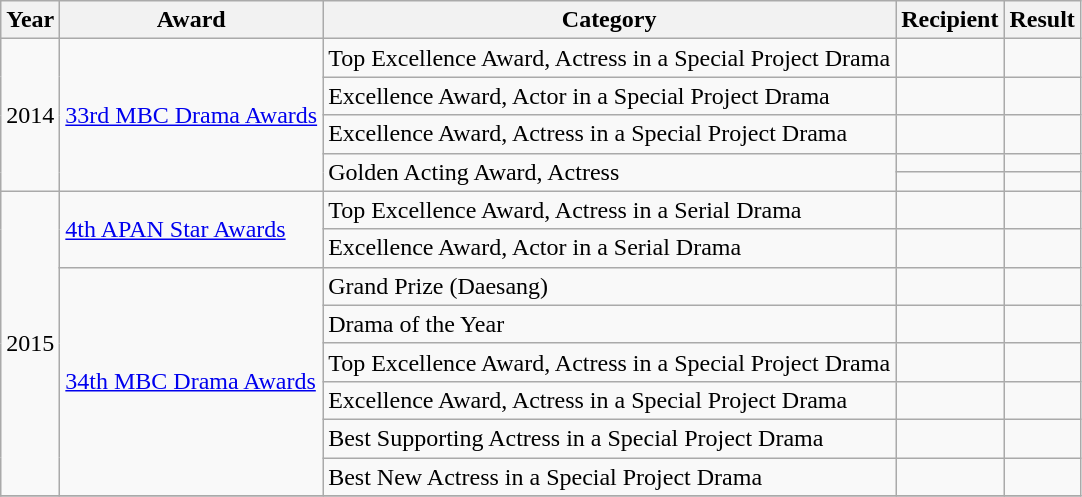<table class="wikitable">
<tr>
<th>Year</th>
<th>Award</th>
<th>Category</th>
<th>Recipient</th>
<th>Result</th>
</tr>
<tr>
<td rowspan="5">2014</td>
<td rowspan="5"><a href='#'>33rd MBC Drama Awards</a></td>
<td>Top Excellence Award, Actress in a Special Project Drama</td>
<td></td>
<td></td>
</tr>
<tr>
<td>Excellence Award, Actor in a Special Project Drama</td>
<td></td>
<td></td>
</tr>
<tr>
<td>Excellence Award, Actress in a Special Project Drama</td>
<td></td>
<td></td>
</tr>
<tr>
<td rowspan="2">Golden Acting Award, Actress</td>
<td></td>
<td></td>
</tr>
<tr>
<td></td>
<td></td>
</tr>
<tr>
<td rowspan="8">2015</td>
<td rowspan="2"><a href='#'>4th APAN Star Awards</a></td>
<td>Top Excellence Award, Actress in a Serial Drama</td>
<td></td>
<td></td>
</tr>
<tr>
<td>Excellence Award, Actor in a Serial Drama</td>
<td></td>
<td></td>
</tr>
<tr>
<td rowspan="6"><a href='#'>34th MBC Drama Awards</a></td>
<td>Grand Prize (Daesang)</td>
<td></td>
<td></td>
</tr>
<tr>
<td>Drama of the Year</td>
<td></td>
<td></td>
</tr>
<tr>
<td>Top Excellence Award, Actress in a Special Project Drama</td>
<td></td>
<td></td>
</tr>
<tr>
<td>Excellence Award, Actress in a Special Project Drama</td>
<td></td>
<td></td>
</tr>
<tr>
<td>Best Supporting Actress in a Special Project Drama</td>
<td></td>
<td></td>
</tr>
<tr>
<td>Best New Actress in a Special Project Drama</td>
<td></td>
<td></td>
</tr>
<tr>
</tr>
</table>
